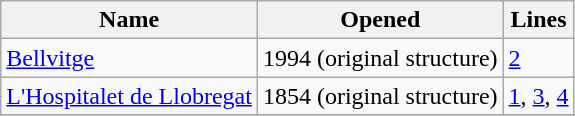<table class="wikitable sortable">
<tr>
<th>Name</th>
<th>Opened</th>
<th>Lines</th>
</tr>
<tr>
<td><a href='#'>Bellvitge</a></td>
<td>1994 (original structure)</td>
<td><a href='#'>2</a></td>
</tr>
<tr>
<td><a href='#'>L'Hospitalet de Llobregat</a></td>
<td>1854 (original structure)</td>
<td><a href='#'>1</a>, <a href='#'>3</a>, <a href='#'>4</a></td>
</tr>
<tr>
</tr>
</table>
